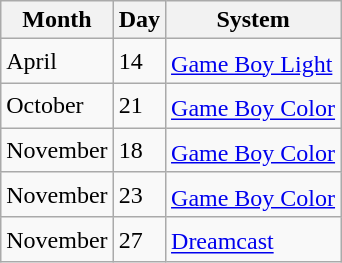<table class="wikitable">
<tr>
<th>Month</th>
<th>Day</th>
<th>System</th>
</tr>
<tr>
<td>April</td>
<td>14</td>
<td><a href='#'>Game Boy Light</a><sup></sup></td>
</tr>
<tr>
<td>October</td>
<td>21</td>
<td><a href='#'>Game Boy Color</a><sup></sup></td>
</tr>
<tr>
<td>November</td>
<td>18</td>
<td><a href='#'>Game Boy Color</a><sup></sup></td>
</tr>
<tr>
<td>November</td>
<td>23</td>
<td><a href='#'>Game Boy Color</a><sup></sup></td>
</tr>
<tr>
<td>November</td>
<td>27</td>
<td><a href='#'>Dreamcast</a><sup></sup></td>
</tr>
</table>
